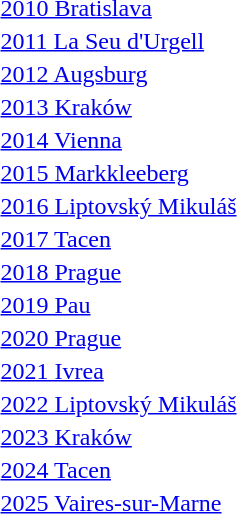<table>
<tr>
<td><a href='#'>2010 Bratislava</a></td>
<td></td>
<td></td>
<td></td>
</tr>
<tr>
<td><a href='#'>2011 La Seu d'Urgell</a></td>
<td></td>
<td></td>
<td></td>
</tr>
<tr>
<td><a href='#'>2012 Augsburg</a></td>
<td></td>
<td></td>
<td></td>
</tr>
<tr>
<td><a href='#'>2013 Kraków</a></td>
<td></td>
<td></td>
<td></td>
</tr>
<tr>
<td><a href='#'>2014 Vienna</a></td>
<td></td>
<td></td>
<td></td>
</tr>
<tr>
<td><a href='#'>2015 Markkleeberg</a></td>
<td></td>
<td></td>
<td></td>
</tr>
<tr>
<td><a href='#'>2016 Liptovský Mikuláš</a></td>
<td></td>
<td></td>
<td></td>
</tr>
<tr>
<td><a href='#'>2017 Tacen</a></td>
<td></td>
<td></td>
<td></td>
</tr>
<tr>
<td><a href='#'>2018 Prague</a></td>
<td></td>
<td></td>
<td></td>
</tr>
<tr>
<td><a href='#'>2019 Pau</a></td>
<td></td>
<td></td>
<td></td>
</tr>
<tr>
<td><a href='#'>2020 Prague</a></td>
<td></td>
<td></td>
<td></td>
</tr>
<tr>
<td><a href='#'>2021 Ivrea</a></td>
<td></td>
<td></td>
<td></td>
</tr>
<tr>
<td><a href='#'>2022 Liptovský Mikuláš</a></td>
<td></td>
<td></td>
<td></td>
</tr>
<tr>
<td><a href='#'>2023 Kraków</a></td>
<td></td>
<td></td>
<td></td>
</tr>
<tr>
<td><a href='#'>2024 Tacen</a></td>
<td></td>
<td></td>
<td></td>
</tr>
<tr>
<td><a href='#'>2025 Vaires-sur-Marne</a></td>
<td></td>
<td></td>
<td></td>
</tr>
</table>
